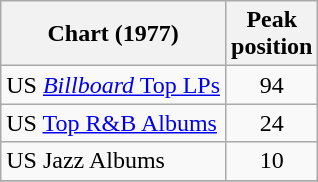<table class="wikitable">
<tr>
<th>Chart (1977)</th>
<th>Peak<br>position</th>
</tr>
<tr>
<td>US <a href='#'><em>Billboard</em> Top LPs</a></td>
<td align=center>94</td>
</tr>
<tr>
<td>US <a href='#'>Top R&B Albums</a></td>
<td align=center>24</td>
</tr>
<tr>
<td>US Jazz Albums</td>
<td align=center>10</td>
</tr>
<tr>
</tr>
</table>
